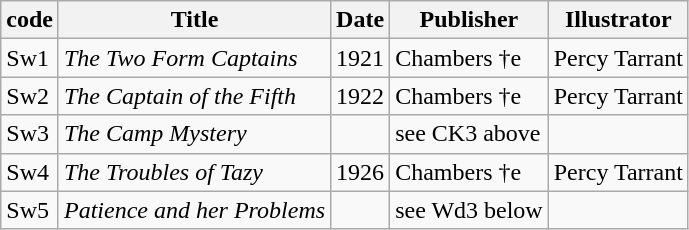<table class="wikitable">
<tr>
<th>code</th>
<th>Title</th>
<th>Date</th>
<th>Publisher</th>
<th>Illustrator</th>
</tr>
<tr>
<td>Sw1</td>
<td><em>The Two Form Captains</em></td>
<td>1921</td>
<td>Chambers †e</td>
<td>Percy Tarrant</td>
</tr>
<tr>
<td>Sw2</td>
<td><em>The Captain of the Fifth</em></td>
<td>1922</td>
<td>Chambers †e</td>
<td>Percy Tarrant</td>
</tr>
<tr>
<td>Sw3</td>
<td><em>The Camp Mystery</em></td>
<td></td>
<td>see CK3 above</td>
<td></td>
</tr>
<tr>
<td>Sw4</td>
<td><em>The Troubles of Tazy</em></td>
<td>1926</td>
<td>Chambers †e</td>
<td>Percy Tarrant</td>
</tr>
<tr>
<td>Sw5</td>
<td><em>Patience and her Problems</em></td>
<td></td>
<td>see Wd3 below</td>
<td></td>
</tr>
</table>
